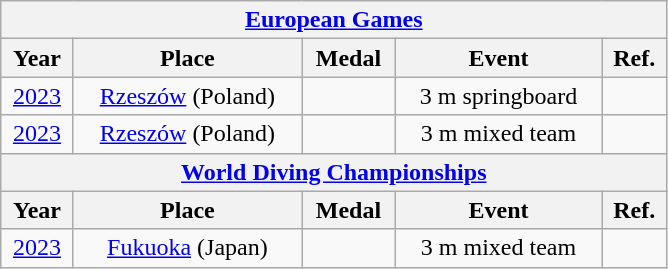<table class="wikitable center col2izq" style="text-align:center;width:445px;">
<tr>
<th colspan="5"><a href='#'>European Games</a></th>
</tr>
<tr>
<th>Year</th>
<th>Place</th>
<th>Medal</th>
<th>Event</th>
<th>Ref.</th>
</tr>
<tr>
<td><a href='#'>2023</a></td>
<td><a href='#'>Rzeszów</a> (Poland)</td>
<td></td>
<td>3 m springboard</td>
<td></td>
</tr>
<tr>
<td><a href='#'>2023</a></td>
<td><a href='#'>Rzeszów</a> (Poland)</td>
<td></td>
<td>3 m mixed team</td>
<td></td>
</tr>
<tr>
<th colspan="5"><a href='#'>World Diving Championships</a></th>
</tr>
<tr>
<th>Year</th>
<th>Place</th>
<th>Medal</th>
<th>Event</th>
<th>Ref.</th>
</tr>
<tr>
<td><a href='#'>2023</a></td>
<td><a href='#'>Fukuoka</a> (Japan)</td>
<td></td>
<td>3 m mixed team</td>
<td></td>
</tr>
</table>
